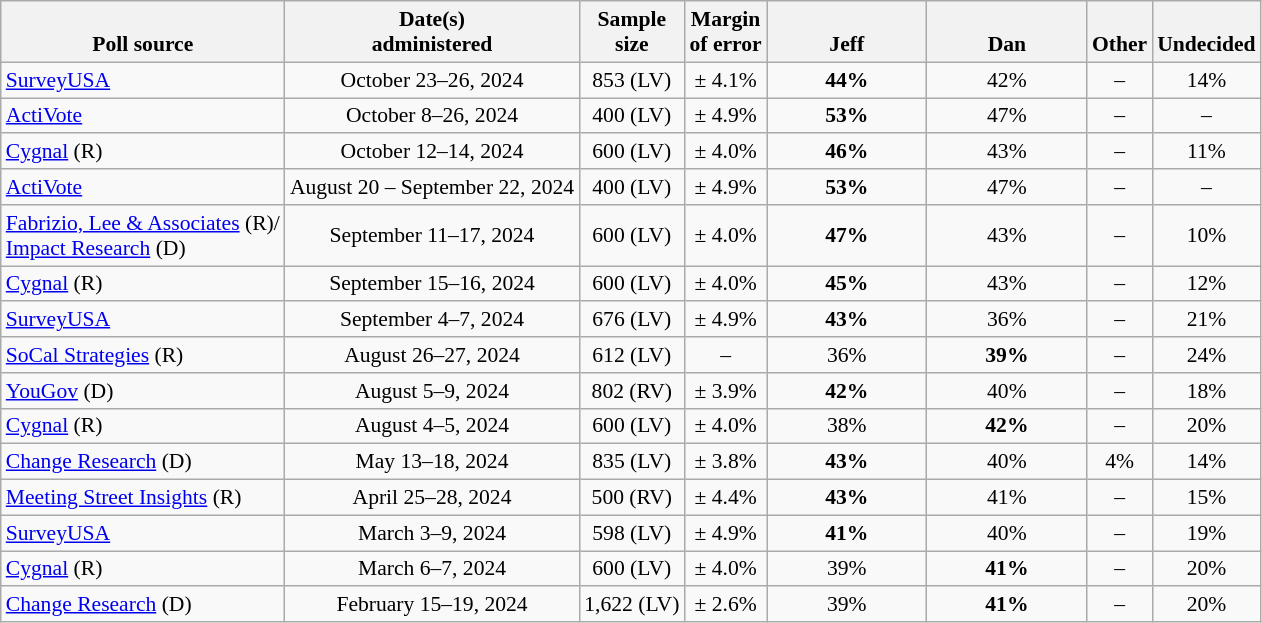<table class="wikitable" style="font-size:90%;text-align:center;">
<tr valign=bottom>
<th>Poll source</th>
<th>Date(s)<br>administered</th>
<th>Sample<br>size</th>
<th>Margin<br>of error</th>
<th style="width:100px;">Jeff<br></th>
<th style="width:100px;">Dan<br></th>
<th>Other</th>
<th>Undecided</th>
</tr>
<tr>
<td style="text-align:left;"><a href='#'>SurveyUSA</a></td>
<td data-sort-value="2024-10-26">October 23–26, 2024</td>
<td>853 (LV)</td>
<td>± 4.1%</td>
<td><strong>44%</strong></td>
<td>42%</td>
<td>–</td>
<td>14%</td>
</tr>
<tr>
<td style="text-align:left;"><a href='#'>ActiVote</a></td>
<td>October 8–26, 2024</td>
<td>400 (LV)</td>
<td>± 4.9%</td>
<td><strong>53%</strong></td>
<td>47%</td>
<td>–</td>
<td>–</td>
</tr>
<tr>
<td style="text-align:left;"><a href='#'>Cygnal</a> (R)</td>
<td>October 12–14, 2024</td>
<td>600 (LV)</td>
<td>± 4.0%</td>
<td><strong>46%</strong></td>
<td>43%</td>
<td>–</td>
<td>11%</td>
</tr>
<tr>
<td style="text-align:left;"><a href='#'>ActiVote</a></td>
<td>August 20 – September 22, 2024</td>
<td>400 (LV)</td>
<td>± 4.9%</td>
<td><strong>53%</strong></td>
<td>47%</td>
<td>–</td>
<td>–</td>
</tr>
<tr>
<td style="text-align:left;"><a href='#'>Fabrizio, Lee & Associates</a> (R)/<a href='#'><br>Impact Research</a> (D)</td>
<td>September 11–17, 2024</td>
<td>600 (LV)</td>
<td>± 4.0%</td>
<td><strong>47%</strong></td>
<td>43%</td>
<td>–</td>
<td>10%</td>
</tr>
<tr>
<td style="text-align:left;"><a href='#'>Cygnal</a> (R)</td>
<td>September 15–16, 2024</td>
<td>600 (LV)</td>
<td>± 4.0%</td>
<td><strong>45%</strong></td>
<td>43%</td>
<td>–</td>
<td>12%</td>
</tr>
<tr>
<td style="text-align:left;"><a href='#'>SurveyUSA</a></td>
<td data-sort-value="2024-09-07">September 4–7, 2024</td>
<td>676 (LV)</td>
<td>± 4.9%</td>
<td><strong>43%</strong></td>
<td>36%</td>
<td>–</td>
<td>21%</td>
</tr>
<tr>
<td style="text-align:left;"><a href='#'>SoCal Strategies</a> (R)</td>
<td data-sort-value="2024-08-27">August 26–27, 2024</td>
<td>612 (LV)</td>
<td>–</td>
<td>36%</td>
<td><strong>39%</strong></td>
<td>–</td>
<td>24%</td>
</tr>
<tr>
<td style="text-align:left;"><a href='#'>YouGov</a> (D)</td>
<td>August 5–9, 2024</td>
<td>802 (RV)</td>
<td>± 3.9%</td>
<td><strong>42%</strong></td>
<td>40%</td>
<td>–</td>
<td>18%</td>
</tr>
<tr>
<td style="text-align:left;"><a href='#'>Cygnal</a> (R)</td>
<td data-sort-value="2024-08-09">August 4–5, 2024</td>
<td>600 (LV)</td>
<td>± 4.0%</td>
<td>38%</td>
<td><strong>42%</strong></td>
<td>–</td>
<td>20%</td>
</tr>
<tr>
<td style="text-align:left;"><a href='#'>Change Research</a> (D)</td>
<td data-sort-value="2024-03-11">May 13–18, 2024</td>
<td>835 (LV)</td>
<td>± 3.8%</td>
<td><strong>43%</strong></td>
<td>40%</td>
<td>4%</td>
<td>14%</td>
</tr>
<tr>
<td style="text-align:left;"><a href='#'>Meeting Street Insights</a> (R)</td>
<td data-sort-value="2024-05-29">April 25–28, 2024</td>
<td>500 (RV)</td>
<td>± 4.4%</td>
<td><strong>43%</strong></td>
<td>41%</td>
<td>–</td>
<td>15%</td>
</tr>
<tr>
<td style="text-align:left;"><a href='#'>SurveyUSA</a></td>
<td data-sort-value="2024-03-11">March 3–9, 2024</td>
<td>598 (LV)</td>
<td>± 4.9%</td>
<td><strong>41%</strong></td>
<td>40%</td>
<td>–</td>
<td>19%</td>
</tr>
<tr>
<td style="text-align:left;"><a href='#'>Cygnal</a> (R)</td>
<td data-sort-value="2024-03-12">March 6–7, 2024</td>
<td>600 (LV)</td>
<td>± 4.0%</td>
<td>39%</td>
<td><strong>41%</strong></td>
<td>–</td>
<td>20%</td>
</tr>
<tr>
<td style="text-align:left;"><a href='#'>Change Research</a> (D)</td>
<td>February 15–19, 2024</td>
<td>1,622 (LV)</td>
<td>± 2.6%</td>
<td>39%</td>
<td><strong>41%</strong></td>
<td>–</td>
<td>20%</td>
</tr>
</table>
